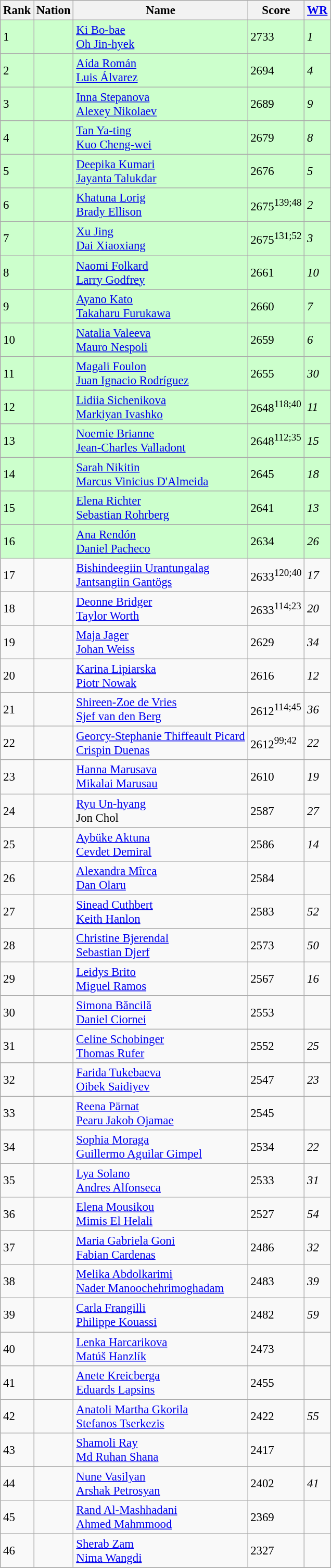<table class="wikitable sortable" style="font-size:95%;">
<tr>
<th>Rank</th>
<th>Nation</th>
<th>Name</th>
<th>Score</th>
<th><a href='#'>WR</a></th>
</tr>
<tr style="background:#ccffcc;">
<td>1</td>
<td></td>
<td><a href='#'>Ki Bo-bae</a> <br> <a href='#'>Oh Jin-hyek</a></td>
<td>2733</td>
<td><em>1</em></td>
</tr>
<tr style="background:#ccffcc;">
<td>2</td>
<td></td>
<td><a href='#'>Aída Román</a> <br> <a href='#'>Luis Álvarez</a></td>
<td>2694</td>
<td><em>4</em></td>
</tr>
<tr style="background:#ccffcc;">
<td>3</td>
<td></td>
<td><a href='#'>Inna Stepanova</a> <br> <a href='#'>Alexey Nikolaev</a></td>
<td>2689</td>
<td><em>9</em></td>
</tr>
<tr style="background:#ccffcc;">
<td>4</td>
<td></td>
<td><a href='#'>Tan Ya-ting</a> <br> <a href='#'>Kuo Cheng-wei</a></td>
<td>2679</td>
<td><em>8</em></td>
</tr>
<tr style="background:#ccffcc;">
<td>5</td>
<td></td>
<td><a href='#'>Deepika Kumari</a> <br> <a href='#'>Jayanta Talukdar</a></td>
<td>2676</td>
<td><em>5</em></td>
</tr>
<tr style="background:#ccffcc;">
<td>6</td>
<td></td>
<td><a href='#'>Khatuna Lorig</a> <br> <a href='#'>Brady Ellison</a></td>
<td>2675<sup>139;48</sup></td>
<td><em>2</em></td>
</tr>
<tr style="background:#ccffcc;">
<td>7</td>
<td></td>
<td><a href='#'>Xu Jing</a> <br> <a href='#'>Dai Xiaoxiang</a></td>
<td>2675<sup>131;52</sup></td>
<td><em>3</em></td>
</tr>
<tr style="background:#ccffcc;">
<td>8</td>
<td></td>
<td><a href='#'>Naomi Folkard</a> <br> <a href='#'>Larry Godfrey</a></td>
<td>2661</td>
<td><em>10</em></td>
</tr>
<tr style="background:#ccffcc;">
<td>9</td>
<td></td>
<td><a href='#'>Ayano Kato</a> <br> <a href='#'>Takaharu Furukawa</a></td>
<td>2660</td>
<td><em>7</em></td>
</tr>
<tr style="background:#ccffcc;">
<td>10</td>
<td></td>
<td><a href='#'>Natalia Valeeva</a> <br> <a href='#'>Mauro Nespoli</a></td>
<td>2659</td>
<td><em>6</em></td>
</tr>
<tr style="background:#ccffcc;">
<td>11</td>
<td></td>
<td><a href='#'>Magali Foulon</a> <br> <a href='#'>Juan Ignacio Rodríguez</a></td>
<td>2655</td>
<td><em>30</em></td>
</tr>
<tr style="background:#ccffcc;">
<td>12</td>
<td></td>
<td><a href='#'>Lidiia Sichenikova</a> <br> <a href='#'>Markiyan Ivashko</a></td>
<td>2648<sup>118;40</sup></td>
<td><em>11</em></td>
</tr>
<tr style="background:#ccffcc;">
<td>13</td>
<td></td>
<td><a href='#'>Noemie Brianne</a> <br> <a href='#'>Jean-Charles Valladont</a></td>
<td>2648<sup>112;35</sup></td>
<td><em>15</em></td>
</tr>
<tr style="background:#ccffcc;">
<td>14</td>
<td></td>
<td><a href='#'>Sarah Nikitin</a> <br> <a href='#'>Marcus Vinicius D'Almeida</a></td>
<td>2645</td>
<td><em>18</em></td>
</tr>
<tr style="background:#ccffcc;">
<td>15</td>
<td></td>
<td><a href='#'>Elena Richter</a> <br> <a href='#'>Sebastian Rohrberg</a></td>
<td>2641</td>
<td><em>13</em></td>
</tr>
<tr style="background:#ccffcc;">
<td>16</td>
<td></td>
<td><a href='#'>Ana Rendón</a> <br> <a href='#'>Daniel Pacheco</a></td>
<td>2634</td>
<td><em>26</em></td>
</tr>
<tr>
<td>17</td>
<td></td>
<td><a href='#'>Bishindeegiin Urantungalag</a> <br> <a href='#'>Jantsangiin Gantögs</a></td>
<td>2633<sup>120;40</sup></td>
<td><em>17</em></td>
</tr>
<tr>
<td>18</td>
<td></td>
<td><a href='#'>Deonne Bridger</a> <br> <a href='#'>Taylor Worth</a></td>
<td>2633<sup>114;23</sup></td>
<td><em>20</em></td>
</tr>
<tr>
<td>19</td>
<td></td>
<td><a href='#'>Maja Jager</a> <br> <a href='#'>Johan Weiss</a></td>
<td>2629</td>
<td><em>34</em></td>
</tr>
<tr>
<td>20</td>
<td></td>
<td><a href='#'>Karina Lipiarska</a> <br> <a href='#'>Piotr Nowak</a></td>
<td>2616</td>
<td><em>12</em></td>
</tr>
<tr>
<td>21</td>
<td></td>
<td><a href='#'>Shireen-Zoe de Vries</a> <br> <a href='#'>Sjef van den Berg</a></td>
<td>2612<sup>114;45</sup></td>
<td><em>36</em></td>
</tr>
<tr>
<td>22</td>
<td></td>
<td><a href='#'>Georcy-Stephanie Thiffeault Picard</a> <br> <a href='#'>Crispin Duenas</a></td>
<td>2612<sup>99;42</sup></td>
<td><em>22</em></td>
</tr>
<tr>
<td>23</td>
<td></td>
<td><a href='#'>Hanna Marusava</a> <br> <a href='#'>Mikalai Marusau</a></td>
<td>2610</td>
<td><em>19</em></td>
</tr>
<tr>
<td>24</td>
<td></td>
<td><a href='#'>Ryu Un-hyang</a> <br> Jon Chol</td>
<td>2587</td>
<td><em>27</em></td>
</tr>
<tr>
<td>25</td>
<td></td>
<td><a href='#'>Aybüke Aktuna</a> <br> <a href='#'>Cevdet Demiral</a></td>
<td>2586</td>
<td><em>14</em></td>
</tr>
<tr>
<td>26</td>
<td></td>
<td><a href='#'>Alexandra Mîrca</a> <br> <a href='#'>Dan Olaru</a></td>
<td>2584</td>
<td></td>
</tr>
<tr>
<td>27</td>
<td></td>
<td><a href='#'>Sinead Cuthbert</a> <br> <a href='#'>Keith Hanlon</a></td>
<td>2583</td>
<td><em>52</em></td>
</tr>
<tr>
<td>28</td>
<td></td>
<td><a href='#'>Christine Bjerendal</a> <br> <a href='#'>Sebastian Djerf</a></td>
<td>2573</td>
<td><em>50</em></td>
</tr>
<tr>
<td>29</td>
<td></td>
<td><a href='#'>Leidys Brito</a> <br> <a href='#'>Miguel Ramos</a></td>
<td>2567</td>
<td><em>16</em></td>
</tr>
<tr>
<td>30</td>
<td></td>
<td><a href='#'>Simona Băncilă</a> <br> <a href='#'>Daniel Ciornei</a></td>
<td>2553</td>
<td></td>
</tr>
<tr>
<td>31</td>
<td></td>
<td><a href='#'>Celine Schobinger</a> <br> <a href='#'>Thomas Rufer</a></td>
<td>2552</td>
<td><em>25</em></td>
</tr>
<tr>
<td>32</td>
<td></td>
<td><a href='#'>Farida Tukebaeva</a> <br> <a href='#'>Oibek Saidiyev</a></td>
<td>2547</td>
<td><em>23</em></td>
</tr>
<tr>
<td>33</td>
<td></td>
<td><a href='#'>Reena Pärnat</a> <br> <a href='#'>Pearu Jakob Ojamae</a></td>
<td>2545</td>
<td></td>
</tr>
<tr>
<td>34</td>
<td></td>
<td><a href='#'>Sophia Moraga</a> <br> <a href='#'>Guillermo Aguilar Gimpel</a></td>
<td>2534</td>
<td><em>22</em></td>
</tr>
<tr>
<td>35</td>
<td></td>
<td><a href='#'>Lya Solano</a> <br> <a href='#'>Andres Alfonseca</a></td>
<td>2533</td>
<td><em>31</em></td>
</tr>
<tr>
<td>36</td>
<td></td>
<td><a href='#'>Elena Mousikou</a> <br> <a href='#'>Mimis El Helali</a></td>
<td>2527</td>
<td><em>54</em></td>
</tr>
<tr>
<td>37</td>
<td></td>
<td><a href='#'>Maria Gabriela Goni</a> <br> <a href='#'>Fabian Cardenas</a></td>
<td>2486</td>
<td><em>32</em></td>
</tr>
<tr>
<td>38</td>
<td></td>
<td><a href='#'>Melika Abdolkarimi</a> <br> <a href='#'>Nader Manoochehrimoghadam</a></td>
<td>2483</td>
<td><em>39</em></td>
</tr>
<tr>
<td>39</td>
<td></td>
<td><a href='#'>Carla Frangilli</a> <br> <a href='#'>Philippe Kouassi</a></td>
<td>2482</td>
<td><em>59</em></td>
</tr>
<tr>
<td>40</td>
<td></td>
<td><a href='#'>Lenka Harcarikova</a> <br> <a href='#'>Matúš Hanzlík</a></td>
<td>2473</td>
<td></td>
</tr>
<tr>
<td>41</td>
<td></td>
<td><a href='#'>Anete Kreicberga</a> <br> <a href='#'>Eduards Lapsins</a></td>
<td>2455</td>
<td></td>
</tr>
<tr>
<td>42</td>
<td></td>
<td><a href='#'>Anatoli Martha Gkorila</a> <br> <a href='#'>Stefanos Tserkezis</a></td>
<td>2422</td>
<td><em>55</em></td>
</tr>
<tr>
<td>43</td>
<td></td>
<td><a href='#'>Shamoli Ray</a> <br> <a href='#'>Md Ruhan Shana</a></td>
<td>2417</td>
<td></td>
</tr>
<tr>
<td>44</td>
<td></td>
<td><a href='#'>Nune Vasilyan</a> <br> <a href='#'>Arshak Petrosyan</a></td>
<td>2402</td>
<td><em>41</em></td>
</tr>
<tr>
<td>45</td>
<td></td>
<td><a href='#'>Rand Al-Mashhadani</a> <br> <a href='#'>Ahmed Mahmmood</a></td>
<td>2369</td>
<td></td>
</tr>
<tr>
<td>46</td>
<td></td>
<td><a href='#'>Sherab Zam</a> <br> <a href='#'>Nima Wangdi</a></td>
<td>2327</td>
<td></td>
</tr>
<tr>
</tr>
</table>
